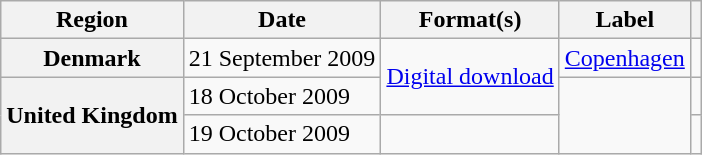<table class="wikitable plainrowheaders">
<tr>
<th scope="col">Region</th>
<th scope="col">Date</th>
<th scope="col">Format(s)</th>
<th scope="col">Label</th>
<th scope="col"></th>
</tr>
<tr>
<th scope="row">Denmark</th>
<td>21 September 2009</td>
<td rowspan="2"><a href='#'>Digital download</a></td>
<td><a href='#'>Copenhagen</a></td>
<td align="center"></td>
</tr>
<tr>
<th scope="row" rowspan="2">United Kingdom</th>
<td>18 October 2009</td>
<td rowspan="2"></td>
<td align="center"></td>
</tr>
<tr>
<td>19 October 2009</td>
<td></td>
<td align="center"></td>
</tr>
</table>
